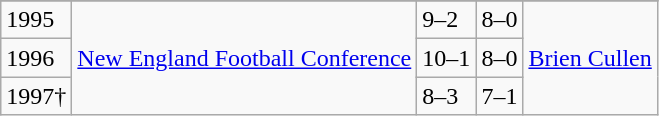<table class="wikitable">
<tr>
</tr>
<tr>
<td>1995</td>
<td rowspan=3><a href='#'>New England Football Conference</a></td>
<td>9–2</td>
<td>8–0</td>
<td rowspan=3><a href='#'>Brien Cullen</a></td>
</tr>
<tr>
<td>1996</td>
<td>10–1</td>
<td>8–0</td>
</tr>
<tr>
<td>1997†</td>
<td>8–3</td>
<td>7–1</td>
</tr>
</table>
